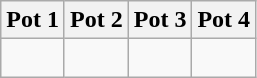<table class="wikitable">
<tr>
<th>Pot 1</th>
<th>Pot 2</th>
<th>Pot 3</th>
<th>Pot 4</th>
</tr>
<tr>
<td><br></td>
<td><br></td>
<td><br></td>
<td><br></td>
</tr>
</table>
